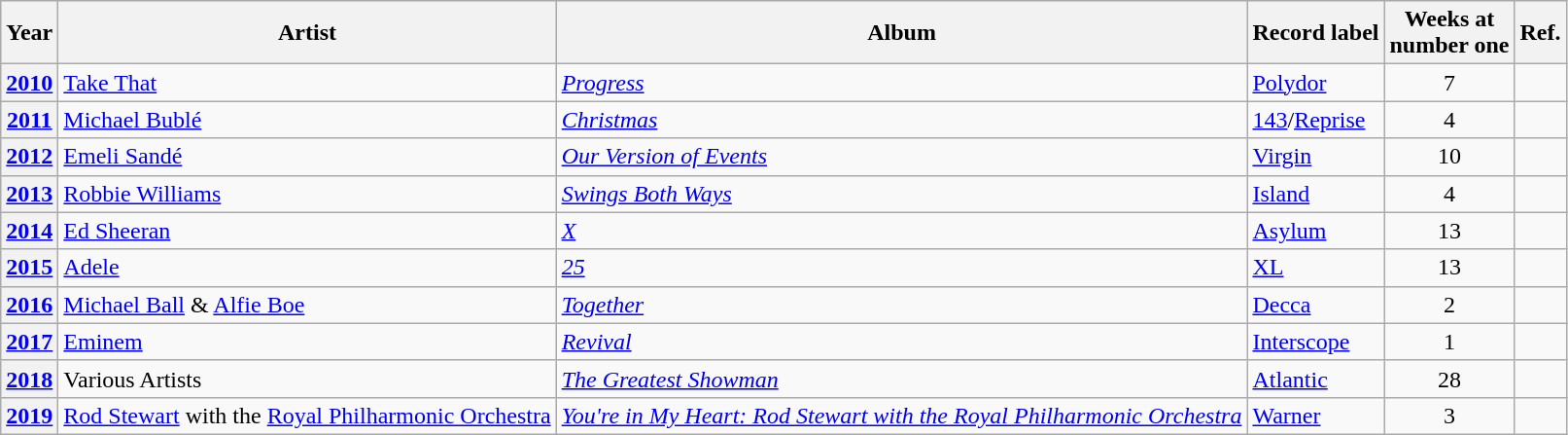<table class="wikitable plainrowheaders sortable">
<tr>
<th scope=col>Year</th>
<th scope=col>Artist</th>
<th scope=col>Album</th>
<th scope=col>Record label</th>
<th scope=col>Weeks at<br>number one</th>
<th scope=col class=unsortable>Ref.</th>
</tr>
<tr>
<th scope=row style="text-align:center;"><a href='#'>2010</a></th>
<td><a href='#'>Take That</a></td>
<td><em><a href='#'>Progress</a></em></td>
<td><a href='#'>Polydor</a></td>
<td align=center>7</td>
<td align=center></td>
</tr>
<tr>
<th scope=row style="text-align:center;"><a href='#'>2011</a></th>
<td><a href='#'>Michael Bublé</a></td>
<td><em><a href='#'>Christmas</a></em></td>
<td><a href='#'>143</a>/<a href='#'>Reprise</a></td>
<td align=center>4</td>
<td align=center></td>
</tr>
<tr>
<th scope=row style="text-align:center;"><a href='#'>2012</a></th>
<td><a href='#'>Emeli Sandé</a></td>
<td><em><a href='#'>Our Version of Events</a></em></td>
<td><a href='#'>Virgin</a></td>
<td align=center>10</td>
<td align=center></td>
</tr>
<tr>
<th scope=row style="text-align:center;"><a href='#'>2013</a></th>
<td><a href='#'>Robbie Williams</a></td>
<td><em><a href='#'>Swings Both Ways</a></em></td>
<td><a href='#'>Island</a></td>
<td align=center>4</td>
<td align=center></td>
</tr>
<tr>
<th scope=row style="text-align:center;"><a href='#'>2014</a></th>
<td><a href='#'>Ed Sheeran</a></td>
<td><em><a href='#'>X</a></em></td>
<td><a href='#'>Asylum</a></td>
<td align=center>13</td>
<td align=center></td>
</tr>
<tr>
<th scope=row style="text-align:center;"><a href='#'>2015</a></th>
<td><a href='#'>Adele</a></td>
<td><em><a href='#'>25</a></em></td>
<td><a href='#'>XL</a></td>
<td align=center>13</td>
<td align=center></td>
</tr>
<tr>
<th scope=row style="text-align:center;"><a href='#'>2016</a></th>
<td><a href='#'>Michael Ball</a> & <a href='#'>Alfie Boe</a></td>
<td><em><a href='#'>Together</a></em></td>
<td><a href='#'>Decca</a></td>
<td align=center>2</td>
<td align=center></td>
</tr>
<tr>
<th scope=row style="text-align:center;"><a href='#'>2017</a></th>
<td><a href='#'>Eminem</a></td>
<td><em><a href='#'>Revival</a></em></td>
<td><a href='#'>Interscope</a></td>
<td align=center>1</td>
<td align=center></td>
</tr>
<tr>
<th scope=row style="text-align:center;"><a href='#'>2018</a></th>
<td>Various Artists</td>
<td><em><a href='#'>The Greatest Showman</a></em></td>
<td><a href='#'>Atlantic</a></td>
<td align=center>28</td>
<td align=center></td>
</tr>
<tr>
<th scope=row style="text-align:center;"><a href='#'>2019</a></th>
<td><a href='#'>Rod Stewart</a> with the <a href='#'>Royal Philharmonic Orchestra</a></td>
<td><em><a href='#'>You're in My Heart: Rod Stewart with the Royal Philharmonic Orchestra</a></em></td>
<td><a href='#'>Warner</a></td>
<td align=center>3</td>
<td align=center></td>
</tr>
</table>
